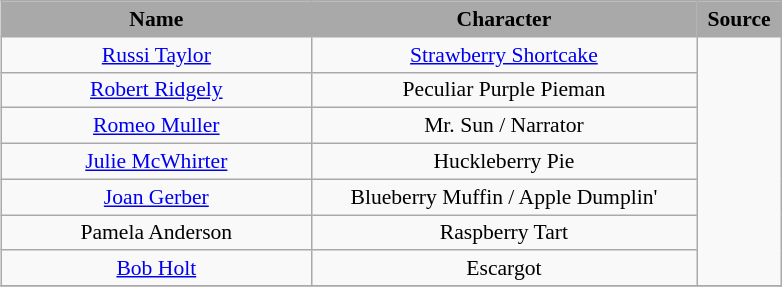<table class="wikitable" style="font-size:90%; text-align:center; margin: 5px;">
<tr>
<th style="background:darkGrey; width:200px;">Name</th>
<th style="background:darkGrey; width:250px;">Character</th>
<th style="background:darkGrey; width:50px;">Source</th>
</tr>
<tr>
<td><a href='#'>Russi Taylor</a></td>
<td><a href='#'>Strawberry Shortcake</a></td>
<td rowspan="7"></td>
</tr>
<tr>
<td><a href='#'>Robert Ridgely</a></td>
<td>Peculiar Purple Pieman</td>
</tr>
<tr>
<td><a href='#'>Romeo Muller</a></td>
<td>Mr. Sun / Narrator</td>
</tr>
<tr>
<td><a href='#'>Julie McWhirter</a></td>
<td>Huckleberry Pie</td>
</tr>
<tr>
<td><a href='#'>Joan Gerber</a></td>
<td>Blueberry Muffin / Apple Dumplin'</td>
</tr>
<tr>
<td>Pamela Anderson</td>
<td>Raspberry Tart</td>
</tr>
<tr>
<td><a href='#'>Bob Holt</a></td>
<td>Escargot</td>
</tr>
<tr>
</tr>
</table>
